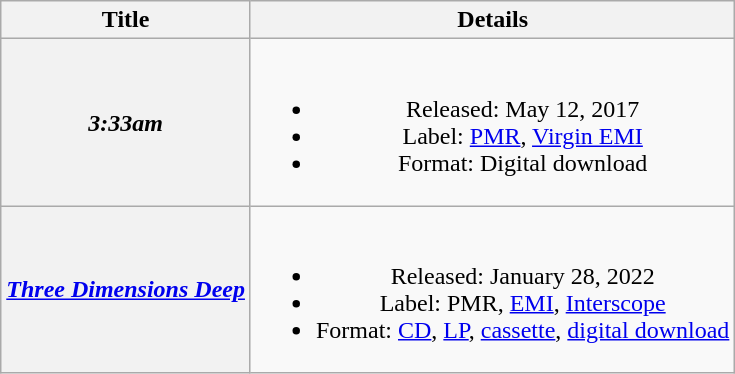<table class="wikitable plainrowheaders" style="text-align:center">
<tr>
<th scope="col">Title</th>
<th scope="col">Details</th>
</tr>
<tr>
<th scope="row"><em>3:33am</em></th>
<td><br><ul><li>Released: May 12, 2017</li><li>Label: <a href='#'>PMR</a>, <a href='#'>Virgin EMI</a></li><li>Format: Digital download</li></ul></td>
</tr>
<tr>
<th scope="row"><em><a href='#'>Three Dimensions Deep</a></em></th>
<td><br><ul><li>Released: January 28, 2022</li><li>Label: PMR, <a href='#'>EMI</a>, <a href='#'>Interscope</a></li><li>Format: <a href='#'>CD</a>, <a href='#'>LP</a>, <a href='#'>cassette</a>, <a href='#'>digital download</a></li></ul></td>
</tr>
</table>
